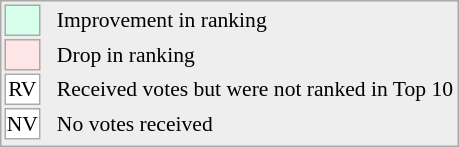<table align="right" style="font-size:90%; border:1px solid #aaaaaa; white-space:nowrap; background:#eeeeee;">
<tr>
<td style="background:#d8ffeb; width:20px; border:1px solid #aaaaaa;"> </td>
<td rowspan="5"> </td>
<td>Improvement in ranking</td>
</tr>
<tr>
<td style="background:#ffe6e6; width:20px; border:1px solid #aaaaaa;"> </td>
<td>Drop in ranking</td>
</tr>
<tr>
<td align="center" style="width:20px; border:1px solid #aaaaaa; background:white;">RV</td>
<td>Received votes but were not ranked in Top 10</td>
</tr>
<tr>
<td align="center" style="width:20px; border:1px solid #aaaaaa; background:white;">NV</td>
<td>No votes received</td>
</tr>
<tr>
</tr>
</table>
